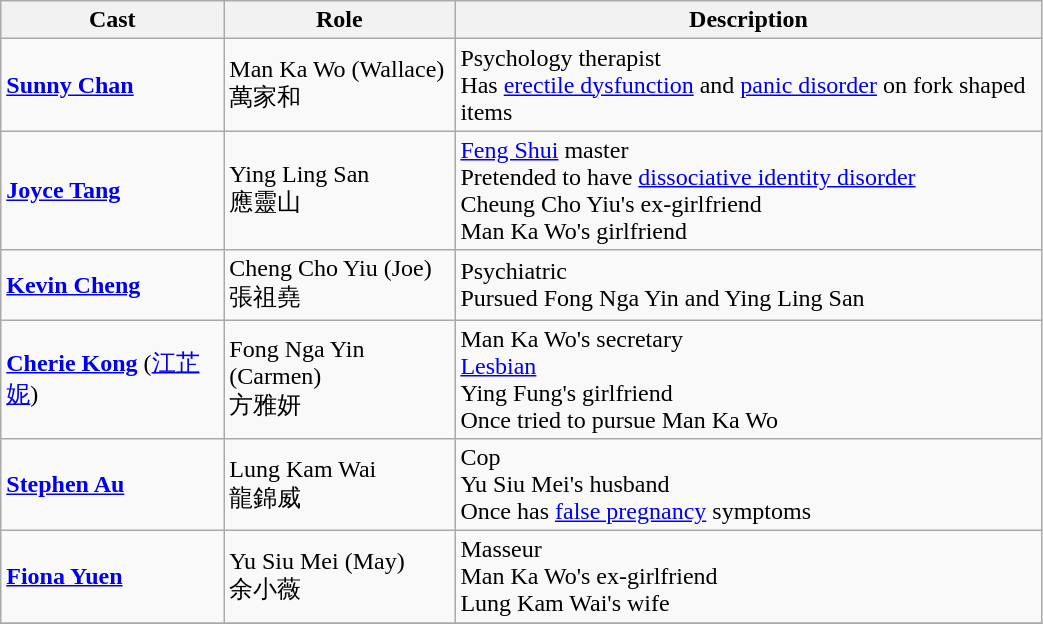<table class="wikitable" width="55%">
<tr>
<th>Cast</th>
<th>Role</th>
<th>Description</th>
</tr>
<tr>
<td><strong><a href='#'>Sunny Chan</a></strong></td>
<td>Man Ka Wo (Wallace)<br>萬家和</td>
<td>Psychology therapist<br>Has <a href='#'>erectile dysfunction</a> and <a href='#'>panic disorder</a> on fork shaped items</td>
</tr>
<tr>
<td><strong><a href='#'>Joyce Tang</a></strong></td>
<td>Ying Ling San<br>應靈山</td>
<td><a href='#'>Feng Shui</a> master<br>Pretended to have <a href='#'>dissociative identity disorder</a><br>Cheung Cho Yiu's ex-girlfriend<br>Man Ka Wo's girlfriend</td>
</tr>
<tr>
<td><strong><a href='#'>Kevin Cheng</a></strong></td>
<td>Cheng Cho Yiu (Joe)<br>張祖堯</td>
<td>Psychiatric<br>Pursued Fong Nga Yin and Ying Ling San</td>
</tr>
<tr>
<td><strong><a href='#'>Cherie Kong</a></strong> (<a href='#'>江芷妮</a>)</td>
<td>Fong Nga Yin (Carmen)<br>方雅妍</td>
<td>Man Ka Wo's secretary<br><a href='#'>Lesbian</a><br>Ying Fung's girlfriend<br>Once tried to pursue Man Ka Wo</td>
</tr>
<tr>
<td><strong><a href='#'>Stephen Au</a></strong></td>
<td>Lung Kam Wai<br>龍錦威</td>
<td>Cop<br>Yu Siu Mei's husband<br>Once has <a href='#'>false pregnancy</a> symptoms</td>
</tr>
<tr>
<td><strong><a href='#'>Fiona Yuen</a></strong></td>
<td>Yu Siu Mei (May)<br>余小薇</td>
<td>Masseur<br>Man Ka Wo's ex-girlfriend<br>Lung Kam Wai's wife</td>
</tr>
<tr>
</tr>
</table>
